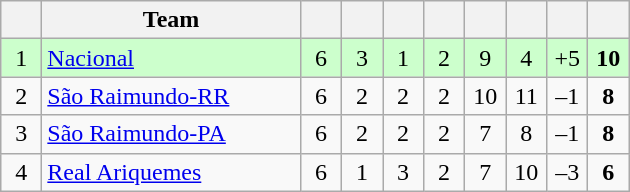<table class="wikitable" style="text-align: center;">
<tr>
<th width=20></th>
<th width=165>Team</th>
<th width=20></th>
<th width=20></th>
<th width=20></th>
<th width=20></th>
<th width=20></th>
<th width=20></th>
<th width=20></th>
<th width=20></th>
</tr>
<tr bgcolor=#ccffcc>
<td>1</td>
<td align=left> <a href='#'>Nacional</a></td>
<td>6</td>
<td>3</td>
<td>1</td>
<td>2</td>
<td>9</td>
<td>4</td>
<td>+5</td>
<td><strong>10</strong></td>
</tr>
<tr>
<td>2</td>
<td align=left> <a href='#'>São Raimundo-RR</a></td>
<td>6</td>
<td>2</td>
<td>2</td>
<td>2</td>
<td>10</td>
<td>11</td>
<td>–1</td>
<td><strong>8</strong></td>
</tr>
<tr>
<td>3</td>
<td align=left> <a href='#'>São Raimundo-PA</a></td>
<td>6</td>
<td>2</td>
<td>2</td>
<td>2</td>
<td>7</td>
<td>8</td>
<td>–1</td>
<td><strong>8</strong></td>
</tr>
<tr>
<td>4</td>
<td align=left> <a href='#'>Real Ariquemes</a></td>
<td>6</td>
<td>1</td>
<td>3</td>
<td>2</td>
<td>7</td>
<td>10</td>
<td>–3</td>
<td><strong>6</strong></td>
</tr>
</table>
